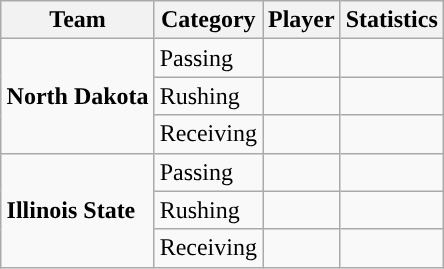<table class="wikitable" style="float: right;">
<tr>
<th>Team</th>
<th>Category</th>
<th>Player</th>
<th>Statistics</th>
</tr>
<tr>
<td rowspan=3><strong>North Dakota</strong></td>
<td>Passing</td>
<td></td>
<td></td>
</tr>
<tr>
<td>Rushing</td>
<td></td>
<td></td>
</tr>
<tr>
<td>Receiving</td>
<td></td>
<td></td>
</tr>
<tr>
<td rowspan=3><strong>Illinois State</strong></td>
<td>Passing</td>
<td></td>
<td></td>
</tr>
<tr>
<td>Rushing</td>
<td></td>
<td></td>
</tr>
<tr>
<td>Receiving</td>
<td></td>
<td></td>
</tr>
</table>
